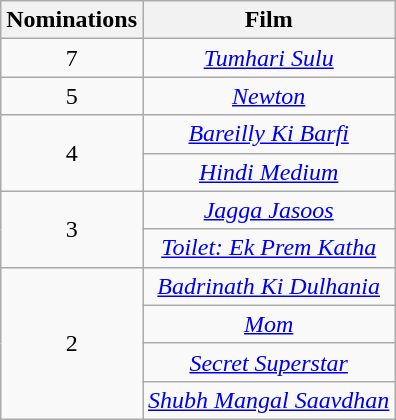<table class="wikitable plainrowheaders" style="text-align:center;">
<tr>
<th scope="col" style="width:55px;">Nominations</th>
<th scope="col" style="text-align:center;">Film</th>
</tr>
<tr>
<td scope="row" style="text-align:center">7</td>
<td><em><a href='#'>Tumhari Sulu</a></em></td>
</tr>
<tr>
<td scope="row" style="text-align:center">5</td>
<td><a href='#'><em>Newton</em></a></td>
</tr>
<tr>
<td rowspan="2">4</td>
<td><em><a href='#'>Bareilly Ki Barfi</a></em></td>
</tr>
<tr>
<td><em><a href='#'>Hindi Medium</a></em></td>
</tr>
<tr>
<td rowspan="2">3</td>
<td><em><a href='#'>Jagga Jasoos</a></em></td>
</tr>
<tr>
<td><em><a href='#'>Toilet: Ek Prem Katha</a></em></td>
</tr>
<tr>
<td rowspan="4">2</td>
<td><em><a href='#'>Badrinath Ki Dulhania</a></em></td>
</tr>
<tr>
<td><a href='#'><em>Mom</em></a></td>
</tr>
<tr>
<td><em><a href='#'>Secret Superstar</a></em></td>
</tr>
<tr>
<td><em><a href='#'>Shubh Mangal Saavdhan</a></em></td>
</tr>
</table>
